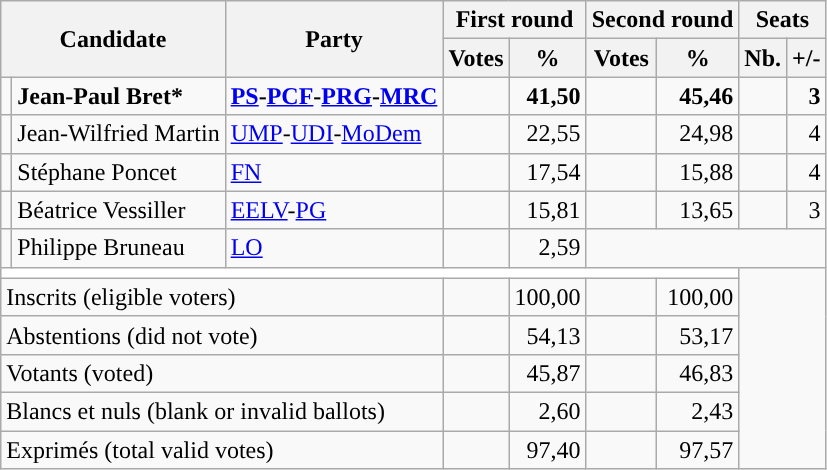<table class="wikitable centre">
<tr>
<th scope="col" rowspan=2 colspan=2>Candidate</th>
<th scope="col" rowspan=2 colspan=1>Party</th>
<th scope="col" colspan=2>First round</th>
<th scope="col" colspan=2>Second round</th>
<th scope="col" colspan=2>Seats</th>
</tr>
<tr>
<th scope="col">Votes</th>
<th scope="col">%</th>
<th scope="col">Votes</th>
<th scope="col">%</th>
<th scope="col">Nb.</th>
<th scope="col">+/-</th>
</tr>
<tr>
<td style="color:inherit;background:"></td>
<td><strong>Jean-Paul Bret*</strong></td>
<td><strong><a href='#'>PS</a>-<a href='#'>PCF</a>-<a href='#'>PRG</a>-<a href='#'>MRC</a></strong></td>
<td style="text-align: right"><strong></strong></td>
<td style="text-align: right"><strong>41,50</strong></td>
<td style="text-align: right"><strong></strong></td>
<td style="text-align: right"><strong>45,46</strong></td>
<td style="text-align: right"><strong></strong></td>
<td style="text-align: right"><strong> 3</strong></td>
</tr>
<tr>
<td style="color:inherit;background:"></td>
<td>Jean-Wilfried Martin</td>
<td><a href='#'>UMP</a>-<a href='#'>UDI</a>-<a href='#'>MoDem</a></td>
<td style="text-align: right"></td>
<td style="text-align: right">22,55</td>
<td style="text-align: right"></td>
<td style="text-align: right">24,98</td>
<td style="text-align: right"></td>
<td style="text-align: right"> 4</td>
</tr>
<tr>
<td style="color:inherit;background:"></td>
<td>Stéphane Poncet</td>
<td><a href='#'>FN</a></td>
<td style="text-align: right"></td>
<td style="text-align: right">17,54</td>
<td style="text-align: right"></td>
<td style="text-align: right">15,88</td>
<td style="text-align: right"></td>
<td style="text-align: right"> 4</td>
</tr>
<tr>
<td style="color:inherit;background:"></td>
<td>Béatrice Vessiller</td>
<td><a href='#'>EELV</a>-<a href='#'>PG</a></td>
<td style="text-align: right"></td>
<td style="text-align: right">15,81</td>
<td style="text-align: right"></td>
<td style="text-align: right">13,65</td>
<td style="text-align: right"></td>
<td style="text-align: right"> 3</td>
</tr>
<tr>
<td style="color:inherit;background:"></td>
<td>Philippe Bruneau</td>
<td><a href='#'>LO</a></td>
<td style="text-align: right"></td>
<td style="text-align: right">2,59</td>
<td colspan=9 rowspan=1></td>
</tr>
<tr bgcolor=white>
<td colspan=7></td>
</tr>
<tr>
<td colspan=3>Inscrits (eligible voters)</td>
<td style="text-align: right"></td>
<td style="text-align: right">100,00</td>
<td style="text-align: right"></td>
<td style="text-align: right">100,00</td>
</tr>
<tr>
<td colspan=3>Abstentions (did not vote)</td>
<td style="text-align: right"></td>
<td style="text-align: right">54,13</td>
<td style="text-align: right"></td>
<td style="text-align: right">53,17</td>
</tr>
<tr>
<td colspan=3>Votants (voted)</td>
<td style="text-align: right"></td>
<td style="text-align: right">45,87</td>
<td style="text-align: right"></td>
<td style="text-align: right">46,83</td>
</tr>
<tr>
<td colspan=3>Blancs et nuls (blank or invalid ballots)</td>
<td style="text-align: right"></td>
<td style="text-align: right">2,60</td>
<td style="text-align: right"></td>
<td style="text-align: right">2,43</td>
</tr>
<tr>
<td colspan=3>Exprimés (total valid votes)</td>
<td style="text-align: right"></td>
<td style="text-align: right">97,40</td>
<td style="text-align: right"></td>
<td style="text-align: right">97,57</td>
</tr>
</table>
